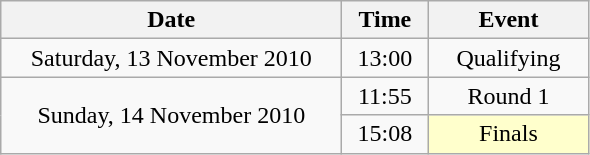<table class = "wikitable" style="text-align:center;">
<tr>
<th width=220>Date</th>
<th width=50>Time</th>
<th width=100>Event</th>
</tr>
<tr>
<td>Saturday, 13 November 2010</td>
<td>13:00</td>
<td>Qualifying</td>
</tr>
<tr>
<td rowspan=2>Sunday, 14 November 2010</td>
<td>11:55</td>
<td>Round 1</td>
</tr>
<tr>
<td>15:08</td>
<td bgcolor=ffffcc>Finals</td>
</tr>
</table>
